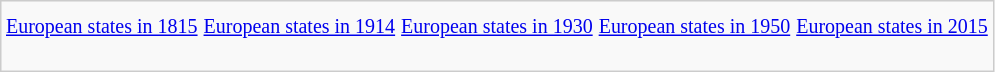<table style="float:center; clear:left; margin: 10px; border: 1px #CCCCCC solid; background:#F9F9F9">
<tr>
<td align="center"></td>
<td align="center"></td>
<td align="center"></td>
<td align="center"></td>
<td align="center"></td>
</tr>
<tr>
<td align=left><small><a href='#'>European states in 1815</a><br><br>
</small></td>
<td align=left><small><a href='#'>European states in 1914</a><br><br>
</small></td>
<td align=left><small><a href='#'>European states in 1930</a><br><br>
</small></td>
<td align=left><small><a href='#'>European states in 1950</a><br><br>
</small></td>
<td align=left><small><a href='#'>European states in 2015</a><br><br>
</small></td>
</tr>
</table>
